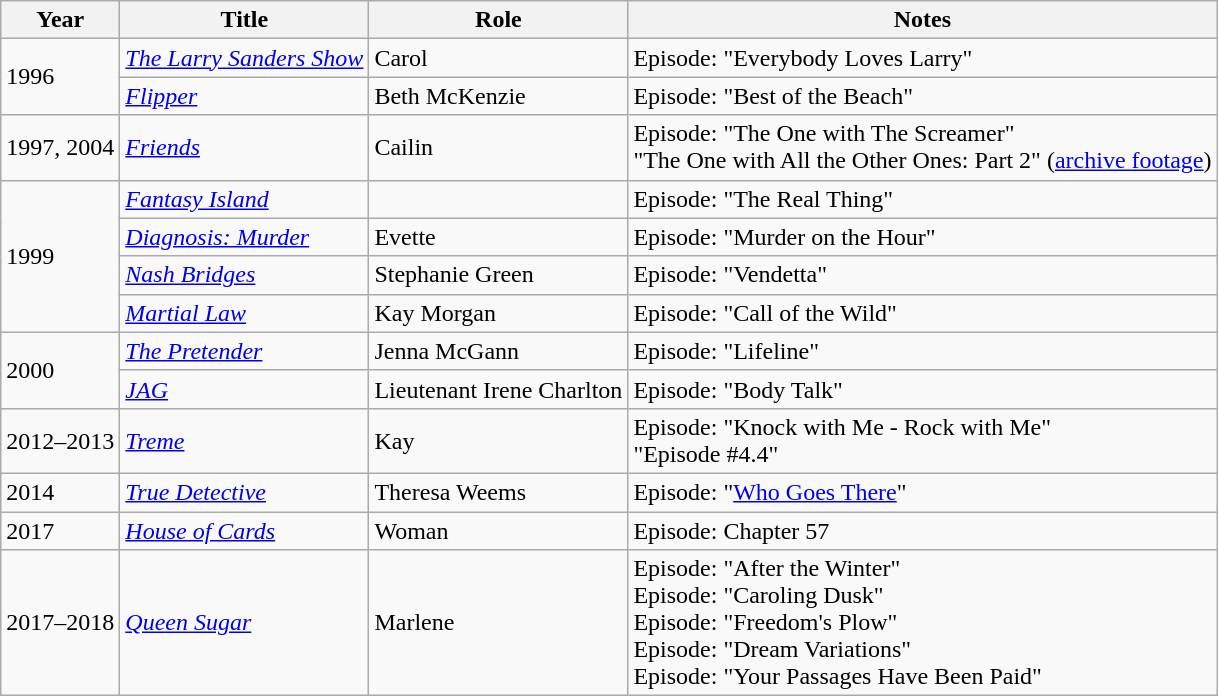<table class="wikitable sortable">
<tr>
<th>Year</th>
<th>Title</th>
<th>Role</th>
<th class="unsortable">Notes</th>
</tr>
<tr>
<td rowspan=2>1996</td>
<td><em><a href='#'>The Larry Sanders Show</a></em></td>
<td>Carol</td>
<td>Episode: "Everybody Loves Larry"</td>
</tr>
<tr>
<td><em><a href='#'>Flipper</a></em></td>
<td>Beth McKenzie</td>
<td>Episode: "Best of the Beach"</td>
</tr>
<tr>
<td>1997, 2004</td>
<td><em><a href='#'>Friends</a></em></td>
<td>Cailin</td>
<td>Episode: "The One with The Screamer" <br> "The One with All the Other Ones: Part 2" (<a href='#'>archive footage</a>)</td>
</tr>
<tr>
<td rowspan=4>1999</td>
<td><em><a href='#'>Fantasy Island</a></em></td>
<td></td>
<td>Episode: "The Real Thing"</td>
</tr>
<tr>
<td><em><a href='#'>Diagnosis: Murder</a></em></td>
<td>Evette</td>
<td>Episode: "Murder on the Hour"</td>
</tr>
<tr>
<td><em><a href='#'>Nash Bridges</a></em></td>
<td>Stephanie Green</td>
<td>Episode: "Vendetta"</td>
</tr>
<tr>
<td><em><a href='#'>Martial Law</a></em></td>
<td>Kay Morgan</td>
<td>Episode: "Call of the Wild"</td>
</tr>
<tr>
<td rowspan=2>2000</td>
<td><em><a href='#'>The Pretender</a></em></td>
<td>Jenna McGann</td>
<td>Episode: "Lifeline"</td>
</tr>
<tr>
<td><em><a href='#'>JAG</a></em></td>
<td>Lieutenant Irene Charlton</td>
<td>Episode: "Body Talk"</td>
</tr>
<tr>
<td>2012–2013</td>
<td><em><a href='#'>Treme</a></em></td>
<td>Kay</td>
<td>Episode: "Knock with Me - Rock with Me" <br> "Episode #4.4"</td>
</tr>
<tr>
<td>2014</td>
<td><em><a href='#'>True Detective</a></em></td>
<td>Theresa Weems</td>
<td>Episode: "<a href='#'>Who Goes There</a>"</td>
</tr>
<tr>
<td>2017</td>
<td><em><a href='#'>House of Cards</a></em></td>
<td>Woman</td>
<td>Episode: Chapter 57</td>
</tr>
<tr>
<td>2017–2018</td>
<td><em><a href='#'>Queen Sugar</a></em></td>
<td>Marlene</td>
<td>Episode: "After the Winter" <br> Episode: "Caroling Dusk" <br> Episode: "Freedom's Plow" <br> Episode: "Dream Variations" <br> Episode: "Your Passages Have Been Paid"</td>
</tr>
</table>
